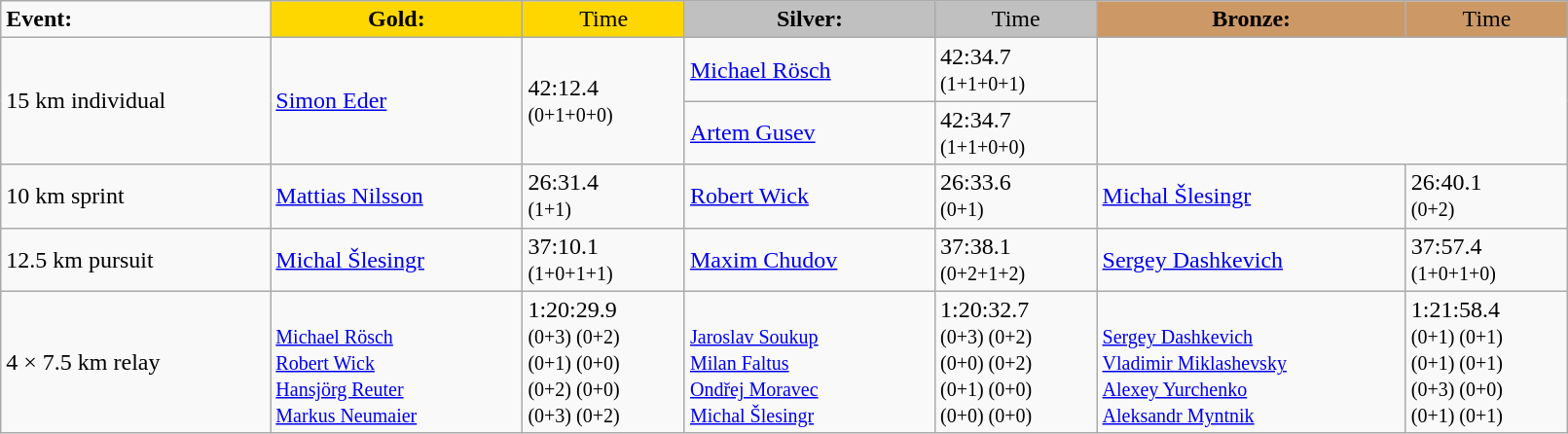<table class="wikitable" width=85%>
<tr>
<td><strong>Event:</strong></td>
<td style="text-align:center;background-color:gold;"><strong>Gold:</strong></td>
<td style="text-align:center;background-color:gold;">Time</td>
<td style="text-align:center;background-color:silver;"><strong>Silver:</strong></td>
<td style="text-align:center;background-color:silver;">Time</td>
<td style="text-align:center;background-color:#CC9966;"><strong>Bronze:</strong></td>
<td style="text-align:center;background-color:#CC9966;">Time</td>
</tr>
<tr>
<td rowspan=2>15 km individual<br><em></em></td>
<td rowspan=2><a href='#'>Simon Eder</a><br><small></small></td>
<td rowspan=2>42:12.4<br><small>(0+1+0+0)</small></td>
<td><a href='#'>Michael Rösch</a><br><small></small></td>
<td>42:34.7<br><small>(1+1+0+1)</small></td>
</tr>
<tr>
<td><a href='#'>Artem Gusev</a><br><small></small></td>
<td>42:34.7<br><small>(1+1+0+0)</small></td>
</tr>
<tr>
<td>10 km sprint<br><em></em></td>
<td><a href='#'>Mattias Nilsson</a><br><small></small></td>
<td>26:31.4<br><small>(1+1)</small></td>
<td><a href='#'>Robert Wick</a><br><small></small></td>
<td>26:33.6<br><small>(0+1)</small></td>
<td><a href='#'>Michal Šlesingr</a><br><small></small></td>
<td>26:40.1<br><small>(0+2)</small></td>
</tr>
<tr>
<td>12.5 km pursuit<br><em></em></td>
<td><a href='#'>Michal Šlesingr</a><br><small></small></td>
<td>37:10.1<br><small>(1+0+1+1)</small></td>
<td><a href='#'>Maxim Chudov</a><br><small></small></td>
<td>37:38.1<br><small>(0+2+1+2)</small></td>
<td><a href='#'>Sergey Dashkevich</a><br><small></small></td>
<td>37:57.4<br><small>(1+0+1+0)</small></td>
</tr>
<tr>
<td>4 × 7.5 km relay<br><em></em></td>
<td>  <br><small><a href='#'>Michael Rösch</a> <br> <a href='#'>Robert Wick</a> <br> <a href='#'>Hansjörg Reuter</a> <br> <a href='#'>Markus Neumaier</a></small></td>
<td>1:20:29.9<br><small>(0+3) (0+2)<br>(0+1) (0+0)<br>(0+2) (0+0)<br>(0+3) (0+2)</small></td>
<td> <br><small><a href='#'>Jaroslav Soukup</a> <br> <a href='#'>Milan Faltus</a> <br> <a href='#'>Ondřej Moravec</a> <br> <a href='#'>Michal Šlesingr</a></small></td>
<td>1:20:32.7<br><small>(0+3) (0+2)<br>(0+0) (0+2) <br>(0+1) (0+0)<br>(0+0) (0+0)</small></td>
<td> <br><small><a href='#'>Sergey Dashkevich</a> <br> <a href='#'>Vladimir Miklashevsky</a> <br> <a href='#'>Alexey Yurchenko</a> <br> <a href='#'>Aleksandr Myntnik</a></small></td>
<td>1:21:58.4<br><small>(0+1) (0+1)<br>(0+1) (0+1)<br>(0+3) (0+0)<br>(0+1) (0+1) </small></td>
</tr>
</table>
